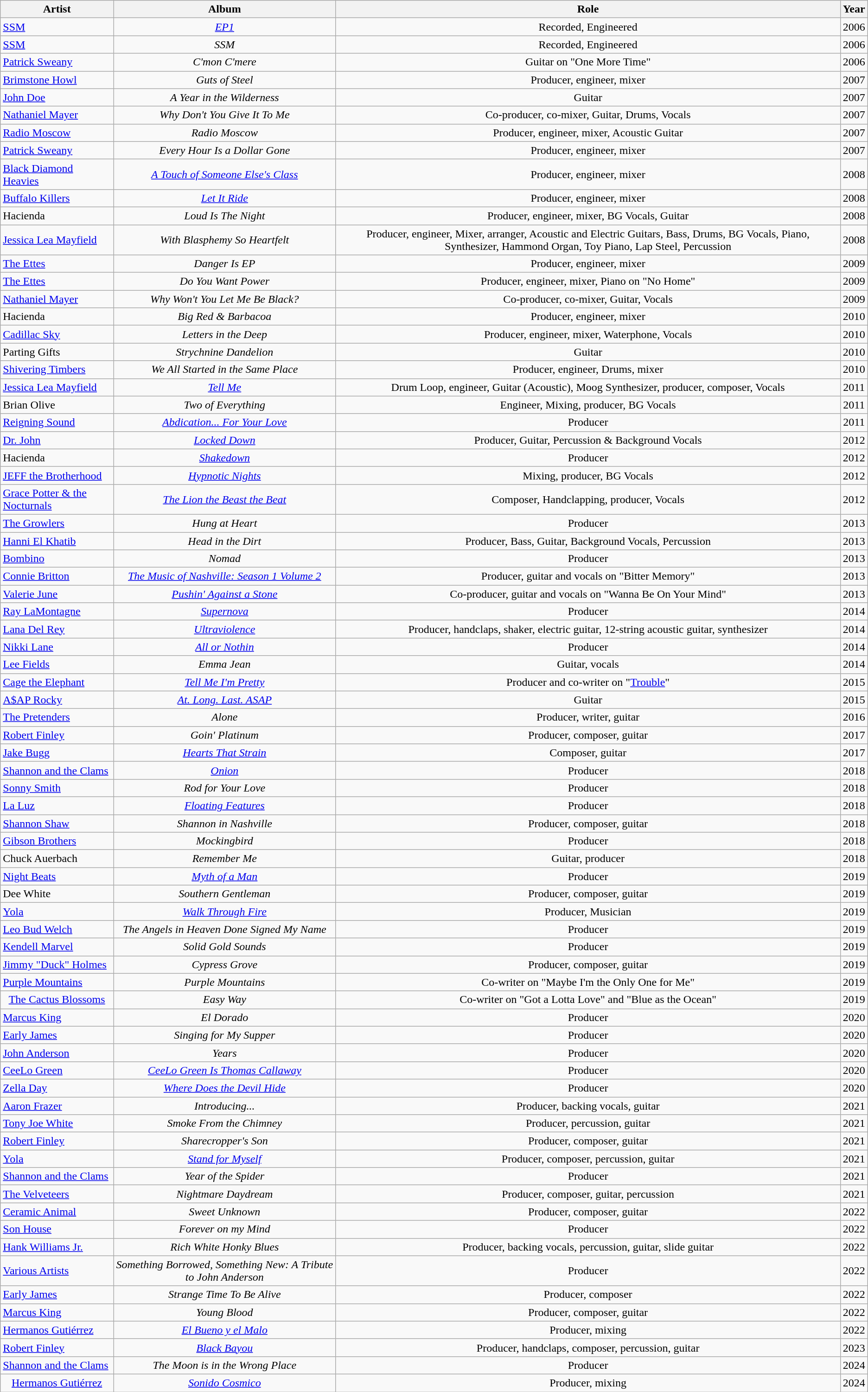<table class="wikitable" style="text-align:center;">
<tr>
<th>Artist</th>
<th>Album</th>
<th>Role</th>
<th>Year</th>
</tr>
<tr>
<td align=left><a href='#'>SSM</a></td>
<td><em><a href='#'>EP1</a></em></td>
<td>Recorded, Engineered</td>
<td>2006</td>
</tr>
<tr>
<td align=left><a href='#'>SSM</a></td>
<td><em>SSM</em></td>
<td>Recorded, Engineered</td>
<td>2006</td>
</tr>
<tr>
<td align=left><a href='#'>Patrick Sweany</a></td>
<td><em>C'mon C'mere</em></td>
<td>Guitar on "One More Time"</td>
<td>2006</td>
</tr>
<tr>
<td align=left><a href='#'>Brimstone Howl</a></td>
<td><em>Guts of Steel</em></td>
<td>Producer, engineer, mixer</td>
<td>2007</td>
</tr>
<tr>
<td align=left><a href='#'>John Doe</a></td>
<td><em>A Year in the Wilderness</em></td>
<td>Guitar</td>
<td>2007</td>
</tr>
<tr>
<td align=left><a href='#'>Nathaniel Mayer</a></td>
<td><em>Why Don't You Give It To Me</em></td>
<td>Co-producer, co-mixer, Guitar, Drums, Vocals</td>
<td>2007</td>
</tr>
<tr>
<td align=left><a href='#'>Radio Moscow</a></td>
<td><em>Radio Moscow</em></td>
<td>Producer, engineer, mixer, Acoustic Guitar</td>
<td>2007</td>
</tr>
<tr>
<td align=left><a href='#'>Patrick Sweany</a></td>
<td><em>Every Hour Is a Dollar Gone</em></td>
<td>Producer, engineer, mixer</td>
<td>2007</td>
</tr>
<tr>
<td align=left><a href='#'>Black Diamond Heavies</a></td>
<td><em><a href='#'>A Touch of Someone Else's Class</a></em></td>
<td>Producer, engineer, mixer</td>
<td>2008</td>
</tr>
<tr>
<td align=left><a href='#'>Buffalo Killers</a></td>
<td><em><a href='#'>Let It Ride</a></em></td>
<td>Producer, engineer, mixer</td>
<td>2008</td>
</tr>
<tr>
<td align=left>Hacienda</td>
<td><em>Loud Is The Night</em></td>
<td>Producer, engineer, mixer, BG Vocals, Guitar</td>
<td>2008</td>
</tr>
<tr>
<td align=left><a href='#'>Jessica Lea Mayfield</a></td>
<td><em>With Blasphemy So Heartfelt</em></td>
<td>Producer, engineer, Mixer, arranger, Acoustic and Electric Guitars, Bass, Drums, BG Vocals, Piano, Synthesizer, Hammond Organ, Toy Piano, Lap Steel, Percussion</td>
<td>2008</td>
</tr>
<tr>
<td align=left><a href='#'>The Ettes</a></td>
<td><em>Danger Is EP</em></td>
<td>Producer, engineer, mixer</td>
<td>2009</td>
</tr>
<tr>
<td align=left><a href='#'>The Ettes</a></td>
<td><em>Do You Want Power</em></td>
<td>Producer, engineer, mixer, Piano on "No Home"</td>
<td>2009</td>
</tr>
<tr>
<td align=left><a href='#'>Nathaniel Mayer</a></td>
<td><em>Why Won't You Let Me Be Black?</em></td>
<td>Co-producer, co-mixer, Guitar, Vocals</td>
<td>2009</td>
</tr>
<tr>
<td align=left>Hacienda</td>
<td><em>Big Red & Barbacoa</em></td>
<td>Producer, engineer, mixer</td>
<td>2010</td>
</tr>
<tr>
<td align=left><a href='#'>Cadillac Sky</a></td>
<td><em>Letters in the Deep</em></td>
<td>Producer, engineer, mixer, Waterphone, Vocals</td>
<td>2010</td>
</tr>
<tr>
<td align=left>Parting Gifts</td>
<td><em>Strychnine Dandelion</em></td>
<td>Guitar</td>
<td>2010</td>
</tr>
<tr>
<td align=left><a href='#'>Shivering Timbers</a></td>
<td><em>We All Started in the Same Place</em></td>
<td>Producer, engineer, Drums, mixer</td>
<td>2010</td>
</tr>
<tr>
<td align=left><a href='#'>Jessica Lea Mayfield</a></td>
<td><em><a href='#'>Tell Me</a></em></td>
<td>Drum Loop, engineer, Guitar (Acoustic), Moog Synthesizer, producer, composer, Vocals</td>
<td>2011</td>
</tr>
<tr>
<td align=left>Brian Olive</td>
<td><em>Two of Everything</em></td>
<td>Engineer, Mixing, producer, BG Vocals</td>
<td>2011</td>
</tr>
<tr>
<td align=left><a href='#'>Reigning Sound</a></td>
<td><em><a href='#'>Abdication... For Your Love</a></em></td>
<td>Producer</td>
<td>2011</td>
</tr>
<tr>
<td align=left><a href='#'>Dr. John</a></td>
<td><em><a href='#'>Locked Down</a></em></td>
<td>Producer, Guitar, Percussion & Background Vocals</td>
<td>2012</td>
</tr>
<tr>
<td align=left>Hacienda</td>
<td><em><a href='#'>Shakedown</a></em></td>
<td>Producer</td>
<td>2012</td>
</tr>
<tr>
<td align=left><a href='#'>JEFF the Brotherhood</a></td>
<td><em><a href='#'>Hypnotic Nights</a></em></td>
<td>Mixing, producer, BG Vocals</td>
<td>2012</td>
</tr>
<tr>
<td align=left><a href='#'>Grace Potter & the Nocturnals</a></td>
<td><em><a href='#'>The Lion the Beast the Beat</a></em></td>
<td>Composer, Handclapping, producer, Vocals</td>
<td>2012</td>
</tr>
<tr>
<td align=left><a href='#'>The Growlers</a></td>
<td><em>Hung at Heart</em></td>
<td>Producer</td>
<td>2013</td>
</tr>
<tr>
<td align=left><a href='#'>Hanni El Khatib</a></td>
<td><em>Head in the Dirt</em></td>
<td>Producer, Bass, Guitar, Background Vocals, Percussion</td>
<td>2013</td>
</tr>
<tr>
<td align=left><a href='#'>Bombino</a></td>
<td><em>Nomad</em></td>
<td>Producer</td>
<td>2013</td>
</tr>
<tr>
<td align=left><a href='#'>Connie Britton</a></td>
<td><em><a href='#'>The Music of Nashville: Season 1 Volume 2</a></em></td>
<td>Producer, guitar and vocals on "Bitter Memory"</td>
<td>2013</td>
</tr>
<tr>
<td align=left><a href='#'>Valerie June</a></td>
<td><em><a href='#'>Pushin' Against a Stone</a></em></td>
<td>Co-producer, guitar and vocals on "Wanna Be On Your Mind"</td>
<td>2013</td>
</tr>
<tr>
<td align=left><a href='#'>Ray LaMontagne</a></td>
<td><em><a href='#'>Supernova</a></em></td>
<td>Producer</td>
<td>2014</td>
</tr>
<tr>
<td align=left><a href='#'>Lana Del Rey</a></td>
<td><em><a href='#'>Ultraviolence</a></em></td>
<td>Producer, handclaps, shaker, electric guitar, 12-string acoustic guitar, synthesizer</td>
<td>2014</td>
</tr>
<tr>
<td align=left><a href='#'>Nikki Lane</a></td>
<td><em><a href='#'>All or Nothin</a></em></td>
<td>Producer</td>
<td>2014</td>
</tr>
<tr>
<td align=left><a href='#'>Lee Fields</a></td>
<td><em>Emma Jean</em></td>
<td>Guitar, vocals</td>
<td>2014</td>
</tr>
<tr>
<td align=left><a href='#'>Cage the Elephant</a></td>
<td><em><a href='#'>Tell Me I'm Pretty</a></em></td>
<td>Producer and co-writer on "<a href='#'>Trouble</a>"</td>
<td>2015</td>
</tr>
<tr>
<td align=left><a href='#'>A$AP Rocky</a></td>
<td><em><a href='#'>At. Long. Last. ASAP</a></em></td>
<td>Guitar</td>
<td>2015</td>
</tr>
<tr>
<td align=left><a href='#'>The Pretenders</a></td>
<td><em>Alone</em></td>
<td>Producer, writer, guitar</td>
<td>2016</td>
</tr>
<tr>
<td align=left><a href='#'>Robert Finley</a></td>
<td><em>Goin' Platinum</em></td>
<td>Producer, composer, guitar</td>
<td>2017</td>
</tr>
<tr>
<td align=left><a href='#'>Jake Bugg</a></td>
<td><em><a href='#'>Hearts That Strain</a></em></td>
<td>Composer, guitar</td>
<td>2017</td>
</tr>
<tr>
<td align=left><a href='#'>Shannon and the Clams</a></td>
<td><em><a href='#'>Onion</a></em></td>
<td>Producer</td>
<td>2018</td>
</tr>
<tr>
<td align=left><a href='#'>Sonny Smith</a></td>
<td><em>Rod for Your Love</em></td>
<td>Producer</td>
<td>2018</td>
</tr>
<tr>
<td align=left><a href='#'>La Luz</a></td>
<td><em><a href='#'>Floating Features</a></em></td>
<td>Producer</td>
<td>2018</td>
</tr>
<tr>
<td align=left><a href='#'>Shannon Shaw</a></td>
<td><em>Shannon in Nashville</em></td>
<td>Producer, composer, guitar</td>
<td>2018</td>
</tr>
<tr>
<td align=left><a href='#'>Gibson Brothers</a></td>
<td><em>Mockingbird</em></td>
<td>Producer</td>
<td>2018</td>
</tr>
<tr>
<td align=left>Chuck Auerbach</td>
<td><em>Remember Me</em></td>
<td>Guitar, producer</td>
<td>2018</td>
</tr>
<tr>
<td align=left><a href='#'>Night Beats</a></td>
<td><em><a href='#'>Myth of a Man</a></em></td>
<td>Producer</td>
<td>2019</td>
</tr>
<tr>
<td align=left>Dee White</td>
<td><em>Southern Gentleman</em></td>
<td>Producer, composer, guitar</td>
<td>2019</td>
</tr>
<tr>
<td align=left><a href='#'>Yola</a></td>
<td><em><a href='#'>Walk Through Fire</a></em></td>
<td>Producer, Musician</td>
<td>2019</td>
</tr>
<tr>
<td align=left><a href='#'>Leo Bud Welch</a></td>
<td><em>The Angels in Heaven Done Signed My Name</em></td>
<td>Producer</td>
<td>2019</td>
</tr>
<tr>
<td align=left><a href='#'>Kendell Marvel</a></td>
<td><em>Solid Gold Sounds</em></td>
<td>Producer</td>
<td>2019</td>
</tr>
<tr>
<td align=left><a href='#'>Jimmy "Duck" Holmes</a></td>
<td><em>Cypress Grove</em></td>
<td>Producer, composer, guitar</td>
<td>2019</td>
</tr>
<tr>
<td align=left><a href='#'>Purple Mountains</a></td>
<td><em>Purple Mountains</em></td>
<td>Co-writer on "Maybe I'm the Only One for Me"</td>
<td>2019</td>
</tr>
<tr>
<td><a href='#'>The Cactus Blossoms</a></td>
<td><em>Easy Way</em></td>
<td>Co-writer on "Got a Lotta Love" and "Blue as the Ocean"</td>
<td>2019</td>
</tr>
<tr>
<td align=left><a href='#'>Marcus King</a></td>
<td><em>El Dorado</em></td>
<td>Producer</td>
<td>2020</td>
</tr>
<tr>
<td align=left><a href='#'>Early James</a></td>
<td><em>Singing for My Supper</em></td>
<td>Producer</td>
<td>2020</td>
</tr>
<tr>
<td align=left><a href='#'>John Anderson</a></td>
<td><em>Years</em></td>
<td>Producer</td>
<td>2020</td>
</tr>
<tr>
<td align=left><a href='#'>CeeLo Green</a></td>
<td><em><a href='#'>CeeLo Green Is Thomas Callaway</a></em></td>
<td>Producer</td>
<td>2020</td>
</tr>
<tr>
<td align=left><a href='#'>Zella Day</a></td>
<td><em><a href='#'>Where Does the Devil Hide</a></em></td>
<td>Producer</td>
<td>2020</td>
</tr>
<tr>
<td align=left><a href='#'>Aaron Frazer</a></td>
<td><em>Introducing...</em></td>
<td>Producer, backing vocals, guitar</td>
<td>2021</td>
</tr>
<tr>
<td align=left><a href='#'>Tony Joe White</a></td>
<td><em>Smoke From the Chimney</em></td>
<td>Producer, percussion, guitar</td>
<td>2021</td>
</tr>
<tr>
<td align=left><a href='#'>Robert Finley</a></td>
<td><em>Sharecropper's Son</em></td>
<td>Producer, composer, guitar</td>
<td>2021</td>
</tr>
<tr>
<td align=left><a href='#'>Yola</a></td>
<td><em><a href='#'>Stand for Myself</a></em></td>
<td>Producer, composer, percussion, guitar</td>
<td>2021</td>
</tr>
<tr>
<td align=left><a href='#'>Shannon and the Clams</a></td>
<td><em>Year of the Spider</em></td>
<td>Producer</td>
<td>2021</td>
</tr>
<tr>
<td align=left><a href='#'>The Velveteers</a></td>
<td><em>Nightmare Daydream</em></td>
<td>Producer, composer, guitar, percussion</td>
<td>2021</td>
</tr>
<tr>
<td align=left><a href='#'>Ceramic Animal</a></td>
<td><em>Sweet Unknown</em></td>
<td>Producer, composer, guitar</td>
<td>2022</td>
</tr>
<tr>
<td align=left><a href='#'>Son House</a></td>
<td><em>Forever on my Mind</em></td>
<td>Producer</td>
<td>2022</td>
</tr>
<tr>
<td align=left><a href='#'>Hank Williams Jr.</a></td>
<td><em>Rich White Honky Blues</em></td>
<td>Producer, backing vocals, percussion, guitar, slide guitar</td>
<td>2022</td>
</tr>
<tr>
<td align=left><a href='#'>Various Artists</a></td>
<td><em>Something Borrowed, Something New: A Tribute to John Anderson</em></td>
<td>Producer</td>
<td>2022</td>
</tr>
<tr>
<td align=left><a href='#'>Early James</a></td>
<td><em>Strange Time To Be Alive</em></td>
<td>Producer, composer</td>
<td>2022</td>
</tr>
<tr>
<td align=left><a href='#'>Marcus King</a></td>
<td><em>Young Blood</em></td>
<td>Producer, composer, guitar</td>
<td>2022</td>
</tr>
<tr>
<td align=left><a href='#'>Hermanos Gutiérrez</a></td>
<td><em><a href='#'>El Bueno y el Malo</a></em></td>
<td>Producer, mixing</td>
<td>2022</td>
</tr>
<tr>
<td align=left><a href='#'>Robert Finley</a></td>
<td><em><a href='#'>Black Bayou</a></em></td>
<td>Producer, handclaps, composer, percussion, guitar</td>
<td>2023</td>
</tr>
<tr>
<td align=left><a href='#'>Shannon and the Clams</a></td>
<td><em>The Moon is in the Wrong Place</em></td>
<td>Producer</td>
<td>2024</td>
</tr>
<tr>
<td alight=left><a href='#'>Hermanos Gutiérrez</a></td>
<td><em><a href='#'>Sonido Cosmico</a></em></td>
<td>Producer, mixing</td>
<td>2024</td>
</tr>
</table>
